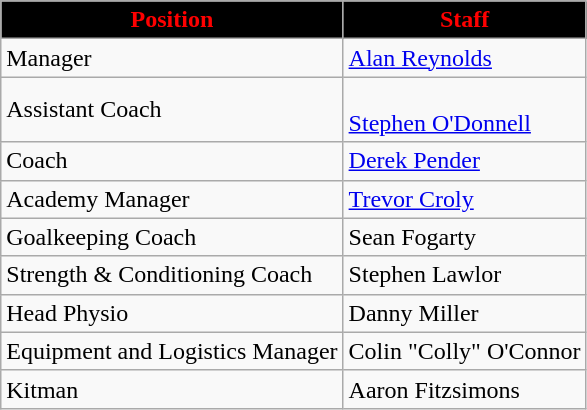<table class=wikitable>
<tr>
<th style="color:red; background:black">Position</th>
<th style="color:red; background:black">Staff</th>
</tr>
<tr>
<td>Manager</td>
<td><a href='#'>Alan Reynolds</a></td>
</tr>
<tr>
<td>Assistant Coach</td>
<td><br><a href='#'>Stephen O'Donnell</a></td>
</tr>
<tr>
<td>Coach</td>
<td><a href='#'>Derek Pender</a></td>
</tr>
<tr>
<td>Academy Manager</td>
<td><a href='#'>Trevor Croly</a></td>
</tr>
<tr>
<td>Goalkeeping Coach</td>
<td>Sean Fogarty</td>
</tr>
<tr>
<td>Strength & Conditioning Coach</td>
<td>Stephen Lawlor</td>
</tr>
<tr>
<td>Head Physio</td>
<td>Danny Miller</td>
</tr>
<tr>
<td>Equipment and Logistics Manager</td>
<td>Colin "Colly" O'Connor</td>
</tr>
<tr>
<td>Kitman</td>
<td>Aaron Fitzsimons</td>
</tr>
</table>
